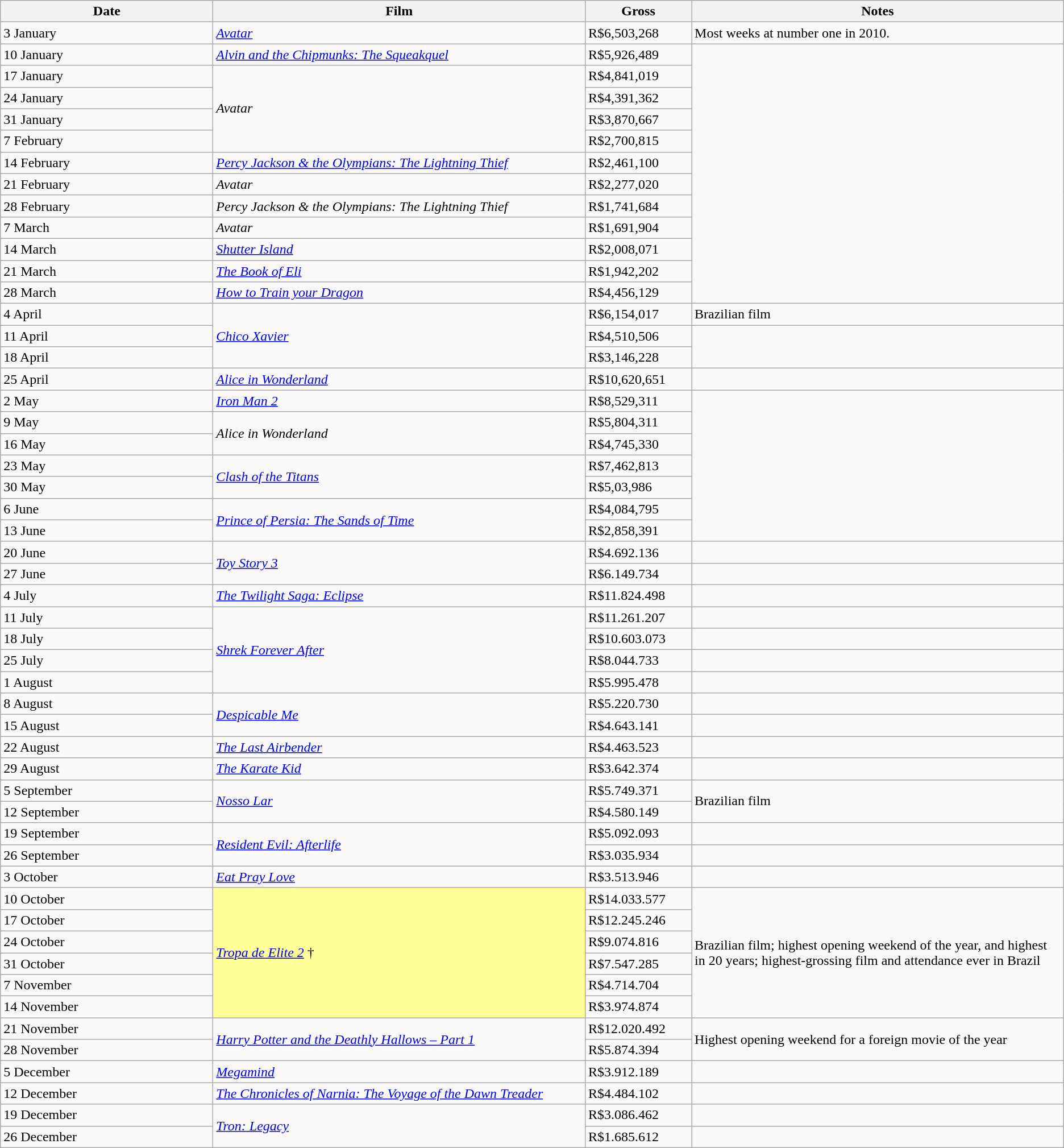<table class="wikitable sortable">
<tr>
<th width="20%">Date</th>
<th width="35%">Film</th>
<th width="10%">Gross</th>
<th>Notes</th>
</tr>
<tr>
<td>3 January</td>
<td><em><a href='#'>Avatar</a></em></td>
<td>R$6,503,268</td>
<td>Most weeks at number one in 2010.</td>
</tr>
<tr>
<td>10 January</td>
<td><em><a href='#'>Alvin and the Chipmunks: The Squeakquel</a></em></td>
<td>R$5,926,489</td>
</tr>
<tr>
<td>17 January</td>
<td rowspan="4"><em>Avatar</em></td>
<td>R$4,841,019</td>
</tr>
<tr>
<td>24 January</td>
<td>R$4,391,362</td>
</tr>
<tr>
<td>31 January</td>
<td>R$3,870,667</td>
</tr>
<tr>
<td>7 February</td>
<td>R$2,700,815</td>
</tr>
<tr>
<td>14 February</td>
<td><em><a href='#'>Percy Jackson & the Olympians: The Lightning Thief</a></em></td>
<td>R$2,461,100</td>
</tr>
<tr>
<td>21 February</td>
<td><em>Avatar</em></td>
<td>R$2,277,020</td>
</tr>
<tr>
<td>28 February</td>
<td><em>Percy Jackson & the Olympians: The Lightning Thief</em></td>
<td>R$1,741,684</td>
</tr>
<tr>
<td>7 March</td>
<td><em>Avatar</em></td>
<td>R$1,691,904</td>
</tr>
<tr>
<td>14 March</td>
<td><em><a href='#'>Shutter Island</a></em></td>
<td>R$2,008,071</td>
</tr>
<tr>
<td>21 March</td>
<td><em><a href='#'>The Book of Eli</a></em></td>
<td>R$1,942,202</td>
</tr>
<tr>
<td>28 March</td>
<td><em><a href='#'>How to Train your Dragon</a></em></td>
<td>R$4,456,129</td>
</tr>
<tr>
<td>4 April</td>
<td rowspan="3"><em><a href='#'>Chico Xavier</a></em></td>
<td>R$6,154,017</td>
<td>Brazilian film</td>
</tr>
<tr>
<td>11 April</td>
<td>R$4,510,506</td>
</tr>
<tr>
<td>18 April</td>
<td>R$3,146,228</td>
</tr>
<tr>
<td>25 April</td>
<td><em><a href='#'>Alice in Wonderland</a></em></td>
<td>R$10,620,651</td>
<td></td>
</tr>
<tr>
<td>2 May</td>
<td><em><a href='#'>Iron Man 2</a></em></td>
<td>R$8,529,311</td>
</tr>
<tr>
<td>9 May</td>
<td rowspan="2"><em>Alice in Wonderland</em></td>
<td>R$5,804,311</td>
</tr>
<tr>
<td>16 May</td>
<td>R$4,745,330</td>
</tr>
<tr>
<td>23 May</td>
<td rowspan="2"><em><a href='#'>Clash of the Titans</a></em></td>
<td>R$7,462,813</td>
</tr>
<tr>
<td>30 May</td>
<td>R$5,03,986</td>
</tr>
<tr>
<td>6 June</td>
<td rowspan="2"><em><a href='#'>Prince of Persia: The Sands of Time</a></em></td>
<td>R$4,084,795</td>
</tr>
<tr>
<td>13 June</td>
<td>R$2,858,391</td>
</tr>
<tr>
<td>20 June</td>
<td rowspan="2"><em><a href='#'>Toy Story 3</a></em></td>
<td>R$4.692.136</td>
<td></td>
</tr>
<tr>
<td>27 June</td>
<td>R$6.149.734</td>
<td></td>
</tr>
<tr>
<td>4 July</td>
<td><em><a href='#'>The Twilight Saga: Eclipse</a></em></td>
<td>R$11.824.498</td>
<td></td>
</tr>
<tr>
<td>11 July</td>
<td rowspan="4"><em><a href='#'>Shrek Forever After</a></em></td>
<td>R$11.261.207</td>
<td></td>
</tr>
<tr>
<td>18 July</td>
<td>R$10.603.073</td>
<td></td>
</tr>
<tr>
<td>25 July</td>
<td>R$8.044.733</td>
<td></td>
</tr>
<tr>
<td>1 August</td>
<td>R$5.995.478</td>
<td></td>
</tr>
<tr>
<td>8 August</td>
<td rowspan="2"><em><a href='#'>Despicable Me</a></em></td>
<td>R$5.220.730</td>
<td></td>
</tr>
<tr>
<td>15 August</td>
<td>R$4.643.141</td>
<td></td>
</tr>
<tr>
<td>22 August</td>
<td><em><a href='#'>The Last Airbender</a></em></td>
<td>R$4.463.523</td>
<td></td>
</tr>
<tr>
<td>29 August</td>
<td><em><a href='#'>The Karate Kid</a></em></td>
<td>R$3.642.374</td>
<td></td>
</tr>
<tr>
<td>5 September</td>
<td rowspan="2"><em><a href='#'>Nosso Lar</a></em></td>
<td>R$5.749.371</td>
<td rowspan="2">Brazilian film</td>
</tr>
<tr>
<td>12 September</td>
<td>R$4.580.149</td>
</tr>
<tr>
<td>19 September</td>
<td rowspan="2"><em><a href='#'>Resident Evil: Afterlife</a></em></td>
<td>R$5.092.093</td>
<td></td>
</tr>
<tr>
<td>26 September</td>
<td>R$3.035.934</td>
<td></td>
</tr>
<tr>
<td>3 October</td>
<td><em><a href='#'>Eat Pray Love</a></em></td>
<td>R$3.513.946</td>
<td></td>
</tr>
<tr>
<td>10 October</td>
<td rowspan="6" style="background-color:#FFFF99"><em><a href='#'>Tropa de Elite 2</a></em> †</td>
<td>R$14.033.577</td>
<td rowspan="6">Brazilian film; highest opening weekend of the year, and highest in 20 years; highest-grossing film and attendance ever in Brazil</td>
</tr>
<tr>
<td>17 October</td>
<td>R$12.245.246</td>
</tr>
<tr>
<td>24 October</td>
<td>R$9.074.816</td>
</tr>
<tr>
<td>31 October</td>
<td>R$7.547.285</td>
</tr>
<tr>
<td>7 November</td>
<td>R$4.714.704</td>
</tr>
<tr>
<td>14 November</td>
<td>R$3.974.874</td>
</tr>
<tr>
<td>21 November</td>
<td rowspan="2"><em><a href='#'>Harry Potter and the Deathly Hallows – Part 1</a></em></td>
<td>R$12.020.492</td>
<td rowspan="2">Highest opening weekend for a foreign movie of the year</td>
</tr>
<tr>
<td>28 November</td>
<td>R$5.874.394</td>
</tr>
<tr>
<td>5 December</td>
<td><em><a href='#'>Megamind</a></em></td>
<td>R$3.912.189</td>
<td></td>
</tr>
<tr>
<td>12 December</td>
<td><em><a href='#'>The Chronicles of Narnia: The Voyage of the Dawn Treader</a></em></td>
<td>R$4.484.102</td>
<td></td>
</tr>
<tr>
<td>19 December</td>
<td rowspan="2"><em><a href='#'>Tron: Legacy</a></em></td>
<td>R$3.086.462</td>
<td></td>
</tr>
<tr>
<td>26 December</td>
<td>R$1.685.612</td>
</tr>
</table>
